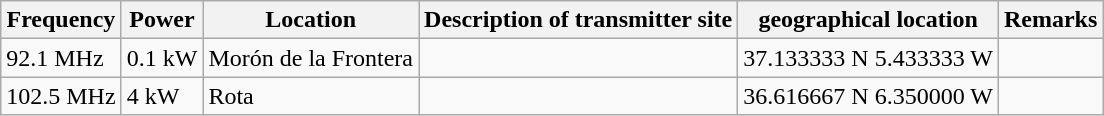<table class="wikitable sortable">
<tr>
<th>Frequency</th>
<th>Power</th>
<th>Location</th>
<th>Description of transmitter site</th>
<th>geographical location</th>
<th>Remarks</th>
</tr>
<tr>
<td>92.1 MHz</td>
<td>0.1 kW</td>
<td>Morón de la Frontera</td>
<td></td>
<td>37.133333 N 5.433333 W</td>
<td></td>
</tr>
<tr>
<td>102.5 MHz</td>
<td>4 kW</td>
<td>Rota</td>
<td></td>
<td>36.616667 N 6.350000 W</td>
<td></td>
</tr>
</table>
